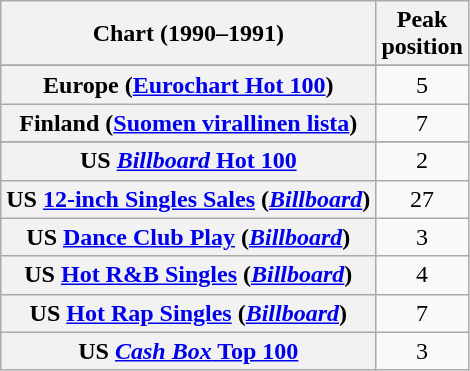<table class="wikitable sortable plainrowheaders" style="text-align:center">
<tr>
<th>Chart (1990–1991)</th>
<th>Peak<br>position</th>
</tr>
<tr>
</tr>
<tr>
</tr>
<tr>
</tr>
<tr>
</tr>
<tr>
</tr>
<tr>
<th scope="row">Europe (<a href='#'>Eurochart Hot 100</a>)</th>
<td>5</td>
</tr>
<tr>
<th scope="row">Finland (<a href='#'>Suomen virallinen lista</a>)</th>
<td>7</td>
</tr>
<tr>
</tr>
<tr>
</tr>
<tr>
</tr>
<tr>
</tr>
<tr>
</tr>
<tr>
</tr>
<tr>
</tr>
<tr>
</tr>
<tr>
</tr>
<tr>
<th scope="row">US <a href='#'><em>Billboard</em> Hot 100</a></th>
<td>2</td>
</tr>
<tr>
<th scope="row">US <a href='#'>12-inch Singles Sales</a> (<em><a href='#'>Billboard</a></em>)</th>
<td>27</td>
</tr>
<tr>
<th scope="row">US <a href='#'>Dance Club Play</a> (<em><a href='#'>Billboard</a></em>)</th>
<td>3</td>
</tr>
<tr>
<th scope="row">US <a href='#'>Hot R&B Singles</a> (<em><a href='#'>Billboard</a></em>)</th>
<td>4</td>
</tr>
<tr>
<th scope="row">US <a href='#'>Hot Rap Singles</a> (<em><a href='#'>Billboard</a></em>)</th>
<td>7</td>
</tr>
<tr>
<th scope="row">US <a href='#'><em>Cash Box</em> Top 100</a></th>
<td>3</td>
</tr>
</table>
